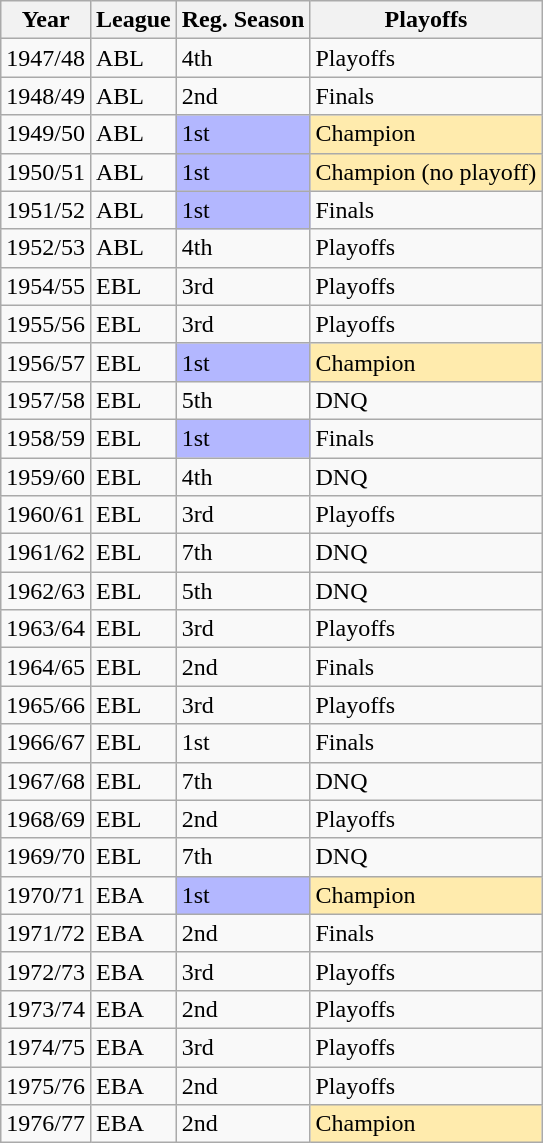<table class="wikitable">
<tr>
<th>Year</th>
<th>League</th>
<th>Reg. Season</th>
<th>Playoffs</th>
</tr>
<tr>
<td>1947/48</td>
<td>ABL</td>
<td>4th</td>
<td>Playoffs</td>
</tr>
<tr>
<td>1948/49</td>
<td>ABL</td>
<td>2nd</td>
<td>Finals</td>
</tr>
<tr>
<td>1949/50</td>
<td>ABL</td>
<td bgcolor="B3B7FF">1st</td>
<td bgcolor="FFEBAD">Champion</td>
</tr>
<tr>
<td>1950/51</td>
<td>ABL</td>
<td bgcolor="B3B7FF">1st</td>
<td bgcolor="FFEBAD">Champion (no playoff)</td>
</tr>
<tr>
<td>1951/52</td>
<td>ABL</td>
<td bgcolor="B3B7FF">1st</td>
<td>Finals</td>
</tr>
<tr>
<td>1952/53</td>
<td>ABL</td>
<td>4th</td>
<td>Playoffs</td>
</tr>
<tr>
<td>1954/55</td>
<td>EBL</td>
<td>3rd</td>
<td>Playoffs</td>
</tr>
<tr>
<td>1955/56</td>
<td>EBL</td>
<td>3rd</td>
<td>Playoffs</td>
</tr>
<tr>
<td>1956/57</td>
<td>EBL</td>
<td bgcolor="B3B7FF">1st</td>
<td bgcolor="FFEBAD">Champion</td>
</tr>
<tr>
<td>1957/58</td>
<td>EBL</td>
<td>5th</td>
<td>DNQ</td>
</tr>
<tr>
<td>1958/59</td>
<td>EBL</td>
<td bgcolor="B3B7FF">1st</td>
<td>Finals</td>
</tr>
<tr>
<td>1959/60</td>
<td>EBL</td>
<td>4th</td>
<td>DNQ</td>
</tr>
<tr>
<td>1960/61</td>
<td>EBL</td>
<td>3rd</td>
<td>Playoffs</td>
</tr>
<tr>
<td>1961/62</td>
<td>EBL</td>
<td>7th</td>
<td>DNQ</td>
</tr>
<tr>
<td>1962/63</td>
<td>EBL</td>
<td>5th</td>
<td>DNQ</td>
</tr>
<tr>
<td>1963/64</td>
<td>EBL</td>
<td>3rd</td>
<td>Playoffs</td>
</tr>
<tr>
<td>1964/65</td>
<td>EBL</td>
<td>2nd</td>
<td>Finals</td>
</tr>
<tr>
<td>1965/66</td>
<td>EBL</td>
<td>3rd</td>
<td>Playoffs</td>
</tr>
<tr>
<td>1966/67</td>
<td>EBL</td>
<td>1st</td>
<td>Finals</td>
</tr>
<tr>
<td>1967/68</td>
<td>EBL</td>
<td>7th</td>
<td>DNQ</td>
</tr>
<tr>
<td>1968/69</td>
<td>EBL</td>
<td>2nd</td>
<td>Playoffs</td>
</tr>
<tr>
<td>1969/70</td>
<td>EBL</td>
<td>7th</td>
<td>DNQ</td>
</tr>
<tr>
<td>1970/71</td>
<td>EBA</td>
<td bgcolor="B3B7FF">1st</td>
<td bgcolor="FFEBAD">Champion</td>
</tr>
<tr>
<td>1971/72</td>
<td>EBA</td>
<td>2nd</td>
<td>Finals</td>
</tr>
<tr>
<td>1972/73</td>
<td>EBA</td>
<td>3rd</td>
<td>Playoffs</td>
</tr>
<tr>
<td>1973/74</td>
<td>EBA</td>
<td>2nd</td>
<td>Playoffs</td>
</tr>
<tr>
<td>1974/75</td>
<td>EBA</td>
<td>3rd</td>
<td>Playoffs</td>
</tr>
<tr>
<td>1975/76</td>
<td>EBA</td>
<td>2nd</td>
<td>Playoffs</td>
</tr>
<tr>
<td>1976/77</td>
<td>EBA</td>
<td>2nd</td>
<td bgcolor="FFEBAD">Champion</td>
</tr>
</table>
